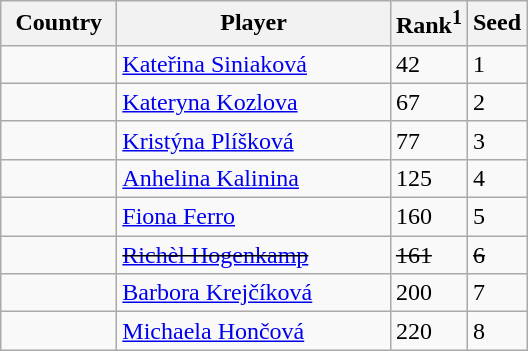<table class="sortable wikitable">
<tr>
<th width="70">Country</th>
<th width="175">Player</th>
<th>Rank<sup>1</sup></th>
<th>Seed</th>
</tr>
<tr>
<td></td>
<td><a href='#'>Kateřina Siniaková</a></td>
<td>42</td>
<td>1</td>
</tr>
<tr>
<td></td>
<td><a href='#'>Kateryna Kozlova</a></td>
<td>67</td>
<td>2</td>
</tr>
<tr>
<td></td>
<td><a href='#'>Kristýna Plíšková</a></td>
<td>77</td>
<td>3</td>
</tr>
<tr>
<td></td>
<td><a href='#'>Anhelina Kalinina</a></td>
<td>125</td>
<td>4</td>
</tr>
<tr>
<td></td>
<td><a href='#'>Fiona Ferro</a></td>
<td>160</td>
<td>5</td>
</tr>
<tr>
<td><s></s></td>
<td><s><a href='#'>Richèl Hogenkamp</a></s></td>
<td><s>161</s></td>
<td><s>6</s></td>
</tr>
<tr>
<td></td>
<td><a href='#'>Barbora Krejčíková</a></td>
<td>200</td>
<td>7</td>
</tr>
<tr>
<td></td>
<td><a href='#'>Michaela Hončová</a></td>
<td>220</td>
<td>8</td>
</tr>
</table>
